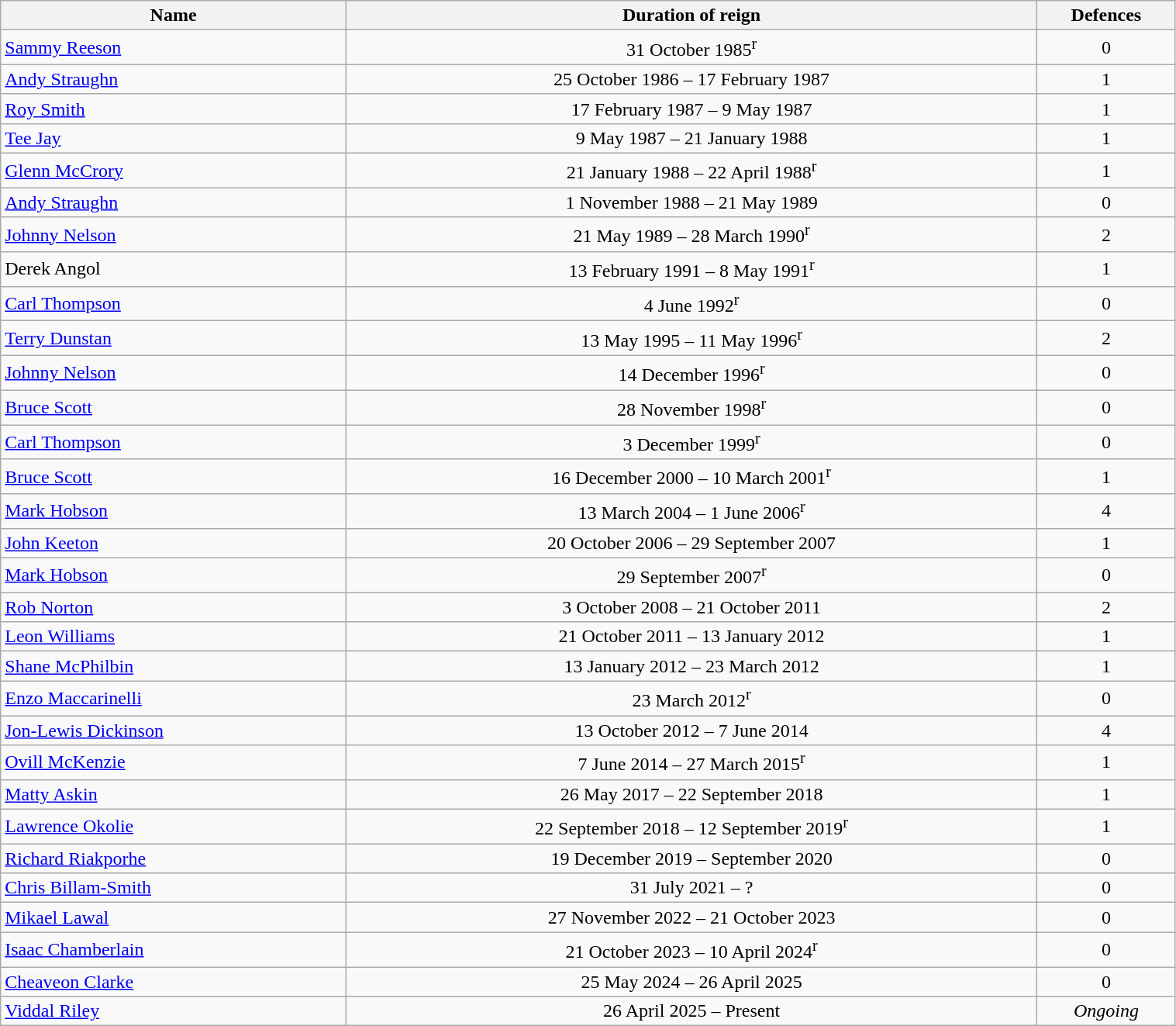<table class="wikitable" width=80%>
<tr>
<th width=25%>Name</th>
<th width=50%>Duration of reign</th>
<th width=10%>Defences</th>
</tr>
<tr align=center>
<td align=left><a href='#'>Sammy Reeson</a></td>
<td>31 October 1985<sup>r</sup></td>
<td>0</td>
</tr>
<tr align=center>
<td align=left><a href='#'>Andy Straughn</a></td>
<td>25 October 1986 – 17 February 1987</td>
<td>1</td>
</tr>
<tr align=center>
<td align=left><a href='#'>Roy Smith</a></td>
<td>17 February 1987 – 9 May 1987</td>
<td>1</td>
</tr>
<tr align=center>
<td align=left><a href='#'>Tee Jay</a></td>
<td>9 May 1987 – 21 January 1988</td>
<td>1</td>
</tr>
<tr align=center>
<td align=left><a href='#'>Glenn McCrory</a></td>
<td>21 January 1988 – 22 April 1988<sup>r</sup></td>
<td>1</td>
</tr>
<tr align=center>
<td align=left><a href='#'>Andy Straughn</a></td>
<td>1 November 1988 – 21 May 1989</td>
<td>0</td>
</tr>
<tr align=center>
<td align=left><a href='#'>Johnny Nelson</a></td>
<td>21 May 1989 – 28 March 1990<sup>r</sup></td>
<td>2</td>
</tr>
<tr align=center>
<td align=left>Derek Angol</td>
<td>13 February 1991 – 8 May 1991<sup>r</sup></td>
<td>1</td>
</tr>
<tr align=center>
<td align=left><a href='#'>Carl Thompson</a></td>
<td>4 June 1992<sup>r</sup></td>
<td>0</td>
</tr>
<tr align=center>
<td align=left><a href='#'>Terry Dunstan</a></td>
<td>13 May 1995 – 11 May 1996<sup>r</sup></td>
<td>2</td>
</tr>
<tr align=center>
<td align=left><a href='#'>Johnny Nelson</a></td>
<td>14 December 1996<sup>r</sup></td>
<td>0</td>
</tr>
<tr align=center>
<td align=left><a href='#'>Bruce Scott</a></td>
<td>28 November 1998<sup>r</sup></td>
<td>0</td>
</tr>
<tr align=center>
<td align=left><a href='#'>Carl Thompson</a></td>
<td>3 December 1999<sup>r</sup></td>
<td>0</td>
</tr>
<tr align=center>
<td align=left><a href='#'>Bruce Scott</a></td>
<td>16 December 2000 – 10 March 2001<sup>r</sup></td>
<td>1</td>
</tr>
<tr align=center>
<td align=left><a href='#'>Mark Hobson</a></td>
<td>13 March 2004 – 1 June 2006<sup>r</sup></td>
<td>4</td>
</tr>
<tr align=center>
<td align=left><a href='#'>John Keeton</a></td>
<td>20 October 2006 – 29 September 2007</td>
<td>1</td>
</tr>
<tr align=center>
<td align=left><a href='#'>Mark Hobson</a></td>
<td>29 September 2007<sup>r</sup></td>
<td>0</td>
</tr>
<tr align=center>
<td align=left><a href='#'>Rob Norton</a></td>
<td>3 October 2008 – 21 October 2011</td>
<td>2</td>
</tr>
<tr align=center>
<td align=left><a href='#'>Leon Williams</a></td>
<td>21 October 2011  – 13 January 2012</td>
<td>1</td>
</tr>
<tr align=center>
<td align=left><a href='#'>Shane McPhilbin</a></td>
<td>13 January 2012 – 23 March 2012</td>
<td>1</td>
</tr>
<tr align=center>
<td align=left><a href='#'>Enzo Maccarinelli</a></td>
<td>23 March 2012<sup>r</sup></td>
<td>0</td>
</tr>
<tr align=center>
<td align=left><a href='#'>Jon-Lewis Dickinson</a></td>
<td>13 October 2012 – 7 June 2014</td>
<td>4</td>
</tr>
<tr align=center>
<td align=left><a href='#'>Ovill McKenzie</a></td>
<td>7 June 2014 – 27 March 2015<sup>r</sup></td>
<td>1</td>
</tr>
<tr align=center>
<td align=left><a href='#'>Matty Askin</a></td>
<td>26 May 2017 – 22 September 2018</td>
<td>1</td>
</tr>
<tr align=center>
<td align=left><a href='#'>Lawrence Okolie</a></td>
<td>22 September 2018 – 12 September 2019<sup>r</sup></td>
<td>1</td>
</tr>
<tr align=center>
<td align=left><a href='#'>Richard Riakporhe</a></td>
<td>19 December 2019 – September 2020</td>
<td>0</td>
</tr>
<tr align=center>
<td align=left><a href='#'>Chris Billam-Smith</a></td>
<td>31 July 2021 – ?</td>
<td>0</td>
</tr>
<tr align=center>
<td align=left><a href='#'>Mikael Lawal</a></td>
<td>27 November 2022 – 21 October 2023</td>
<td>0</td>
</tr>
<tr align=center>
<td align=left><a href='#'>Isaac Chamberlain</a></td>
<td>21 October 2023 – 10 April 2024<sup>r</sup></td>
<td>0</td>
</tr>
<tr align=center>
<td align=left><a href='#'>Cheaveon Clarke</a></td>
<td>25 May 2024 – 26 April 2025</td>
<td>0</td>
</tr>
<tr align=center>
<td align=left><a href='#'>Viddal Riley</a></td>
<td>26 April 2025 – Present</td>
<td><em>Ongoing</em></td>
</tr>
</table>
